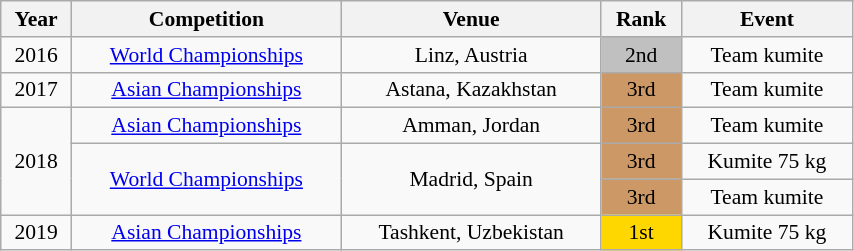<table class="wikitable sortable" width=45% style="font-size:90%; text-align:center;">
<tr>
<th>Year</th>
<th>Competition</th>
<th>Venue</th>
<th>Rank</th>
<th>Event</th>
</tr>
<tr>
<td>2016</td>
<td><a href='#'>World Championships</a></td>
<td>Linz, Austria</td>
<td bgcolor="silver">2nd</td>
<td>Team kumite</td>
</tr>
<tr>
<td>2017</td>
<td><a href='#'>Asian Championships</a></td>
<td>Astana, Kazakhstan</td>
<td bgcolor="cc9966">3rd</td>
<td>Team kumite</td>
</tr>
<tr>
<td rowspan=3>2018</td>
<td><a href='#'>Asian Championships</a></td>
<td>Amman, Jordan</td>
<td bgcolor="cc9966">3rd</td>
<td>Team kumite</td>
</tr>
<tr>
<td rowspan=2><a href='#'>World Championships</a></td>
<td rowspan=2>Madrid, Spain</td>
<td bgcolor="cc9966">3rd</td>
<td>Kumite 75 kg</td>
</tr>
<tr>
<td bgcolor="cc9966">3rd</td>
<td>Team kumite</td>
</tr>
<tr>
<td>2019</td>
<td><a href='#'>Asian Championships</a></td>
<td>Tashkent, Uzbekistan</td>
<td bgcolor="gold">1st</td>
<td>Kumite 75 kg</td>
</tr>
</table>
